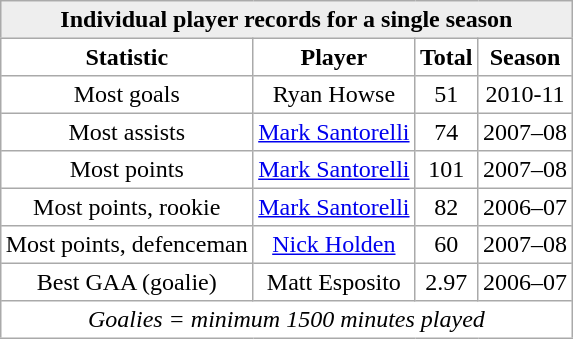<table align=right border="1" cellpadding="3" cellspacing="1" bgcolor="#ffffff" style="border: 1px #aaaaaa solid; border-collapse: collapse;">
<tr>
<td align="center" bgcolor="#eeeeee" colspan=4 style="border-bottom:1px #aaaaaa solid;"><strong>Individual player records for a single season</strong></td>
</tr>
<tr>
<th>Statistic</th>
<th>Player</th>
<th>Total</th>
<th>Season</th>
</tr>
<tr align="center">
<td>Most goals</td>
<td>Ryan Howse</td>
<td>51</td>
<td>2010-11</td>
</tr>
<tr align="center">
<td>Most assists</td>
<td><a href='#'>Mark Santorelli</a></td>
<td>74</td>
<td>2007–08</td>
</tr>
<tr align="center">
<td>Most points</td>
<td><a href='#'>Mark Santorelli</a></td>
<td>101</td>
<td>2007–08</td>
</tr>
<tr align="center">
<td>Most points, rookie</td>
<td><a href='#'>Mark Santorelli</a></td>
<td>82</td>
<td>2006–07</td>
</tr>
<tr align="center">
<td>Most points, defenceman</td>
<td><a href='#'>Nick Holden</a></td>
<td>60</td>
<td>2007–08</td>
</tr>
<tr align="center">
<td>Best GAA (goalie)</td>
<td>Matt Esposito</td>
<td>2.97</td>
<td>2006–07</td>
</tr>
<tr>
<td align="center" colspan=4 style="border-bottom:1px #aaaaaa solid;"><em>Goalies = minimum 1500 minutes played</em></td>
</tr>
</table>
